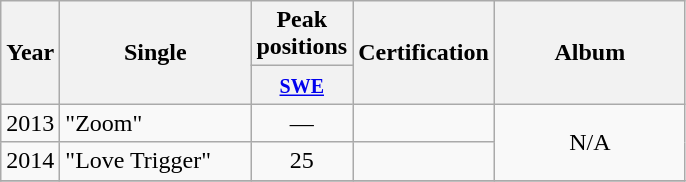<table class="wikitable">
<tr>
<th align="center" rowspan="2" width="10">Year</th>
<th align="center" rowspan="2" width="120">Single</th>
<th align="center" colspan="1" width="20">Peak positions</th>
<th align="center" rowspan="2" width="60">Certification</th>
<th align="center" rowspan="2" width="120">Album</th>
</tr>
<tr>
<th width="20"><small><a href='#'>SWE</a><br></small></th>
</tr>
<tr>
<td>2013</td>
<td>"Zoom"</td>
<td style="text-align:center;">—</td>
<td style="text-align:center;"></td>
<td style="text-align:center;" rowspan="2">N/A</td>
</tr>
<tr>
<td>2014</td>
<td>"Love Trigger"</td>
<td style="text-align:center;">25</td>
<td style="text-align:center;"></td>
</tr>
<tr>
</tr>
</table>
